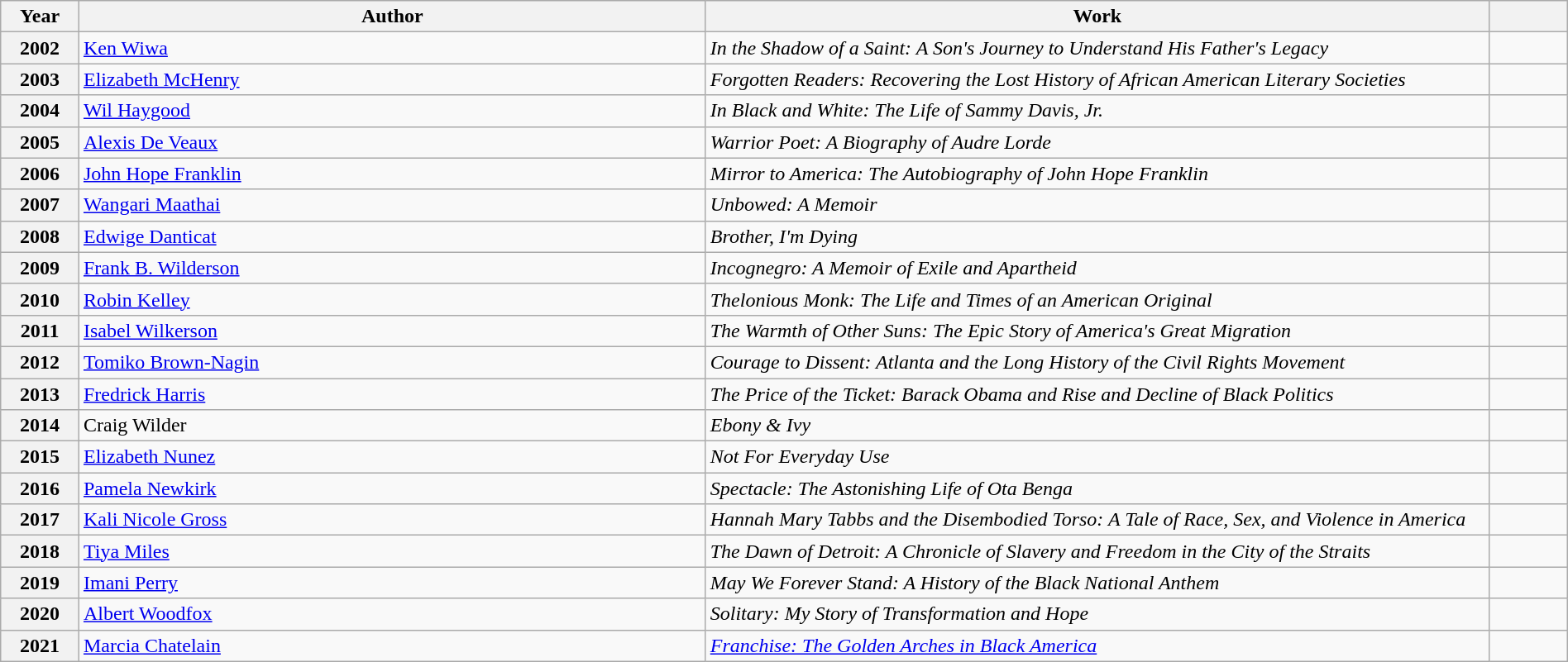<table class="wikitable" width="100%">
<tr>
<th scope="col" width=5%>Year</th>
<th scope="col" width=40%>Author</th>
<th scope="col" width=50%>Work</th>
<th scope="col" width=5%></th>
</tr>
<tr>
<th>2002</th>
<td><a href='#'>Ken Wiwa</a></td>
<td><em>In the Shadow of a Saint: A Son's Journey to Understand His Father's Legacy</em></td>
<td></td>
</tr>
<tr>
<th>2003</th>
<td><a href='#'>Elizabeth McHenry</a></td>
<td><em>Forgotten Readers: Recovering the Lost History of African American Literary Societies</em></td>
<td></td>
</tr>
<tr>
<th>2004</th>
<td><a href='#'>Wil Haygood</a></td>
<td><em>In Black and White: The Life of Sammy Davis, Jr.</em></td>
<td></td>
</tr>
<tr>
<th>2005</th>
<td><a href='#'>Alexis De Veaux</a></td>
<td><em>Warrior Poet: A Biography of Audre Lorde</em></td>
<td></td>
</tr>
<tr>
<th>2006</th>
<td><a href='#'>John Hope Franklin</a></td>
<td><em>Mirror to America: The Autobiography of John Hope Franklin</em></td>
<td></td>
</tr>
<tr>
<th>2007</th>
<td><a href='#'>Wangari Maathai</a></td>
<td><em>Unbowed: A Memoir</em></td>
<td></td>
</tr>
<tr>
<th>2008</th>
<td><a href='#'>Edwige Danticat</a></td>
<td><em>Brother, I'm Dying</em></td>
<td></td>
</tr>
<tr>
<th>2009</th>
<td><a href='#'>Frank B. Wilderson</a></td>
<td><em>Incognegro: A Memoir of Exile and Apartheid</em></td>
<td></td>
</tr>
<tr>
<th>2010</th>
<td><a href='#'>Robin Kelley</a></td>
<td><em>Thelonious Monk: The Life and Times of an American Original</em></td>
<td></td>
</tr>
<tr>
<th>2011</th>
<td><a href='#'>Isabel Wilkerson</a></td>
<td><em>The Warmth of Other Suns: The Epic Story of America's Great Migration</em></td>
<td></td>
</tr>
<tr>
<th>2012</th>
<td><a href='#'>Tomiko Brown-Nagin</a></td>
<td><em>Courage to Dissent: Atlanta and the Long History of the Civil Rights Movement</em></td>
<td></td>
</tr>
<tr>
<th>2013</th>
<td><a href='#'>Fredrick Harris</a></td>
<td><em>The Price of the Ticket: Barack Obama and Rise and Decline of Black Politics</em></td>
<td></td>
</tr>
<tr>
<th>2014</th>
<td>Craig Wilder</td>
<td><em>Ebony & Ivy</em></td>
<td></td>
</tr>
<tr>
<th>2015</th>
<td><a href='#'>Elizabeth Nunez</a></td>
<td><em>Not For Everyday Use</em></td>
<td></td>
</tr>
<tr>
<th>2016</th>
<td><a href='#'>Pamela Newkirk</a></td>
<td><em>Spectacle: The Astonishing Life of Ota Benga</em></td>
<td></td>
</tr>
<tr>
<th>2017</th>
<td><a href='#'>Kali Nicole Gross</a></td>
<td><em>Hannah Mary Tabbs and the Disembodied Torso: A Tale of Race, Sex, and Violence in America</em></td>
<td></td>
</tr>
<tr>
<th>2018</th>
<td><a href='#'>Tiya Miles</a></td>
<td><em>The Dawn of Detroit: A Chronicle of Slavery and Freedom in the City of the Straits</em></td>
<td></td>
</tr>
<tr>
<th>2019</th>
<td><a href='#'>Imani Perry</a></td>
<td><em>May We Forever Stand: A History of the Black National Anthem</em></td>
<td></td>
</tr>
<tr>
<th>2020</th>
<td><a href='#'>Albert Woodfox</a></td>
<td><em>Solitary: My Story of Transformation and Hope</em></td>
<td></td>
</tr>
<tr>
<th>2021</th>
<td><a href='#'>Marcia Chatelain</a></td>
<td><em><a href='#'>Franchise: The Golden Arches in Black America</a></em></td>
<td></td>
</tr>
</table>
